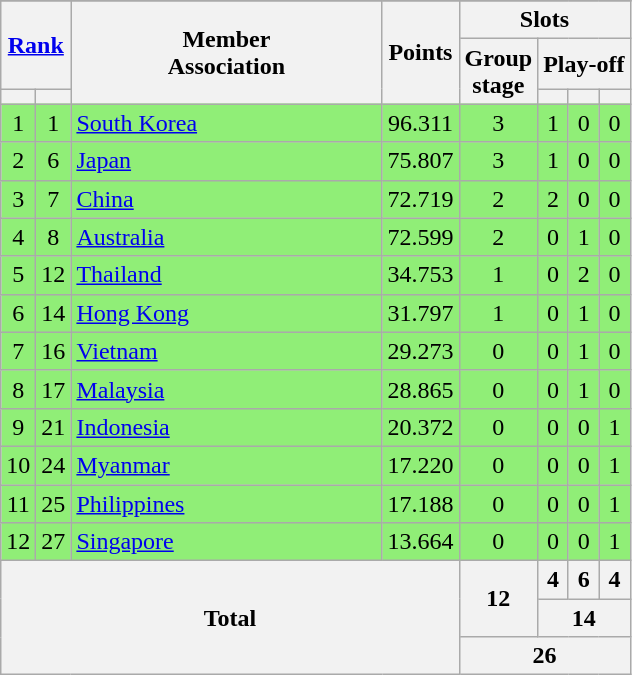<table class="wikitable" style="text-align:center">
<tr>
</tr>
<tr>
<th colspan=2 rowspan=2><a href='#'>Rank</a></th>
<th rowspan=3 width=200>Member<br>Association</th>
<th rowspan=3>Points</th>
<th colspan=4>Slots</th>
</tr>
<tr>
<th rowspan=2>Group<br>stage</th>
<th colspan=3>Play-off</th>
</tr>
<tr>
<th></th>
<th></th>
<th></th>
<th></th>
<th></th>
</tr>
<tr bgcolor=#90ee77>
<td>1</td>
<td>1</td>
<td align=left> <a href='#'>South Korea</a></td>
<td>96.311</td>
<td>3</td>
<td>1</td>
<td>0</td>
<td>0</td>
</tr>
<tr bgcolor=#90ee77>
<td>2</td>
<td>6</td>
<td align=left> <a href='#'>Japan</a></td>
<td>75.807</td>
<td>3</td>
<td>1</td>
<td>0</td>
<td>0</td>
</tr>
<tr bgcolor=#90ee77>
<td>3</td>
<td>7</td>
<td align=left> <a href='#'>China</a></td>
<td>72.719</td>
<td>2</td>
<td>2</td>
<td>0</td>
<td>0</td>
</tr>
<tr bgcolor=#90ee77>
<td>4</td>
<td>8</td>
<td align=left> <a href='#'>Australia</a></td>
<td>72.599</td>
<td>2</td>
<td>0</td>
<td>1</td>
<td>0</td>
</tr>
<tr bgcolor=#90ee77>
<td>5</td>
<td>12</td>
<td align=left> <a href='#'>Thailand</a></td>
<td>34.753</td>
<td>1</td>
<td>0</td>
<td>2</td>
<td>0</td>
</tr>
<tr bgcolor=#90ee77>
<td>6</td>
<td>14</td>
<td align=left> <a href='#'>Hong Kong</a></td>
<td>31.797</td>
<td>1</td>
<td>0</td>
<td>1</td>
<td>0</td>
</tr>
<tr bgcolor=#90ee77>
<td>7</td>
<td>16</td>
<td align=left> <a href='#'>Vietnam</a></td>
<td>29.273</td>
<td>0</td>
<td>0</td>
<td>1</td>
<td>0</td>
</tr>
<tr bgcolor=#90ee77>
<td>8</td>
<td>17</td>
<td align=left> <a href='#'>Malaysia</a></td>
<td>28.865</td>
<td>0</td>
<td>0</td>
<td>1</td>
<td>0</td>
</tr>
<tr bgcolor=#90ee77>
<td>9</td>
<td>21</td>
<td align=left> <a href='#'>Indonesia</a></td>
<td>20.372</td>
<td>0</td>
<td>0</td>
<td>0</td>
<td>1</td>
</tr>
<tr bgcolor=#90ee77>
<td>10</td>
<td>24</td>
<td align=left> <a href='#'>Myanmar</a></td>
<td>17.220</td>
<td>0</td>
<td>0</td>
<td>0</td>
<td>1</td>
</tr>
<tr bgcolor=#90ee77>
<td>11</td>
<td>25</td>
<td align=left> <a href='#'>Philippines</a></td>
<td>17.188</td>
<td>0</td>
<td>0</td>
<td>0</td>
<td>1</td>
</tr>
<tr bgcolor=#90ee77>
<td>12</td>
<td>27</td>
<td align=left> <a href='#'>Singapore</a></td>
<td>13.664</td>
<td>0</td>
<td>0</td>
<td>0</td>
<td>1</td>
</tr>
<tr>
<th colspan=4 rowspan=3>Total</th>
<th rowspan=2>12</th>
<th>4</th>
<th>6</th>
<th>4</th>
</tr>
<tr>
<th colspan=3>14</th>
</tr>
<tr>
<th colspan=4>26</th>
</tr>
</table>
